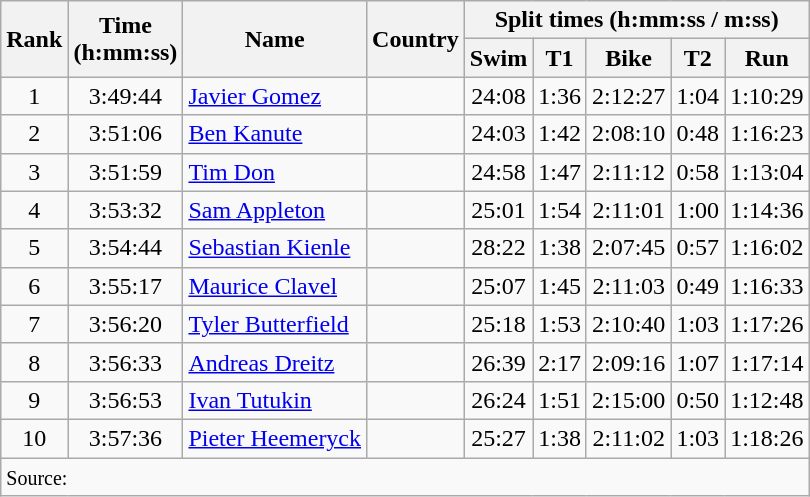<table class="wikitable sortable" style="text-align:center">
<tr>
<th data-sort-type="number" rowspan=2>Rank</th>
<th rowspan=2>Time<br>(h:mm:ss)</th>
<th rowspan=2>Name</th>
<th rowspan=2>Country</th>
<th colspan=5>Split times (h:mm:ss / m:ss)</th>
</tr>
<tr>
<th>Swim</th>
<th>T1</th>
<th>Bike</th>
<th>T2</th>
<th>Run</th>
</tr>
<tr>
<td>1</td>
<td>3:49:44</td>
<td align="left"><a href='#'>Javier Gomez</a></td>
<td align="left"></td>
<td>24:08</td>
<td>1:36</td>
<td>2:12:27</td>
<td>1:04</td>
<td>1:10:29</td>
</tr>
<tr>
<td>2</td>
<td>3:51:06</td>
<td align="left"><a href='#'>Ben Kanute</a></td>
<td align="left"></td>
<td>24:03</td>
<td>1:42</td>
<td>2:08:10</td>
<td>0:48</td>
<td>1:16:23</td>
</tr>
<tr>
<td>3</td>
<td>3:51:59</td>
<td align="left"><a href='#'>Tim Don</a></td>
<td align="left"></td>
<td>24:58</td>
<td>1:47</td>
<td>2:11:12</td>
<td>0:58</td>
<td>1:13:04</td>
</tr>
<tr>
<td>4</td>
<td>3:53:32</td>
<td align="left"><a href='#'>Sam Appleton</a></td>
<td align="left"></td>
<td>25:01</td>
<td>1:54</td>
<td>2:11:01</td>
<td>1:00</td>
<td>1:14:36</td>
</tr>
<tr>
<td>5</td>
<td>3:54:44</td>
<td align="left"><a href='#'>Sebastian Kienle</a></td>
<td align="left"></td>
<td>28:22</td>
<td>1:38</td>
<td>2:07:45</td>
<td>0:57</td>
<td>1:16:02</td>
</tr>
<tr>
<td>6</td>
<td>3:55:17</td>
<td align="left"><a href='#'>Maurice Clavel</a></td>
<td align="left"></td>
<td>25:07</td>
<td>1:45</td>
<td>2:11:03</td>
<td>0:49</td>
<td>1:16:33</td>
</tr>
<tr>
<td>7</td>
<td>3:56:20</td>
<td align="left"><a href='#'>Tyler Butterfield</a></td>
<td align="left"></td>
<td>25:18</td>
<td>1:53</td>
<td>2:10:40</td>
<td>1:03</td>
<td>1:17:26</td>
</tr>
<tr>
<td>8</td>
<td>3:56:33</td>
<td align="left"><a href='#'>Andreas Dreitz</a></td>
<td align="left"></td>
<td>26:39</td>
<td>2:17</td>
<td>2:09:16</td>
<td>1:07</td>
<td>1:17:14</td>
</tr>
<tr>
<td>9</td>
<td>3:56:53</td>
<td align="left"><a href='#'>Ivan Tutukin</a></td>
<td align="left"></td>
<td>26:24</td>
<td>1:51</td>
<td>2:15:00</td>
<td>0:50</td>
<td>1:12:48</td>
</tr>
<tr>
<td>10</td>
<td>3:57:36</td>
<td align="left"><a href='#'>Pieter Heemeryck</a></td>
<td align="left"></td>
<td>25:27</td>
<td>1:38</td>
<td>2:11:02</td>
<td>1:03</td>
<td>1:18:26</td>
</tr>
<tr class="sortbottom">
<td colspan="9" align="left"><small>Source:</small></td>
</tr>
</table>
